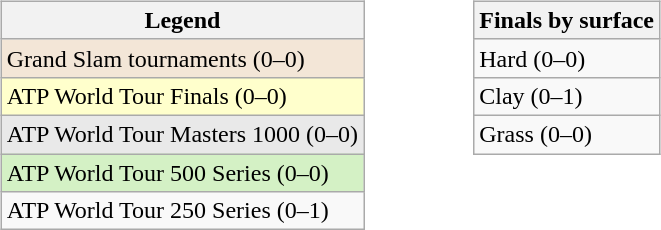<table width=50%>
<tr>
<td valign=top width=33% align=left><br><table class="sortable wikitable">
<tr>
<th>Legend</th>
</tr>
<tr bgcolor="#f3e6d7">
<td>Grand Slam tournaments (0–0)</td>
</tr>
<tr bgcolor="ffffcc">
<td>ATP World Tour Finals (0–0)</td>
</tr>
<tr bgcolor="#e9e9e9">
<td>ATP World Tour Masters 1000 (0–0)</td>
</tr>
<tr bgcolor=#d4f1c5>
<td>ATP World Tour 500 Series (0–0)</td>
</tr>
<tr>
<td>ATP World Tour 250 Series (0–1)</td>
</tr>
</table>
</td>
<td valign=top width=33% align=left><br><table class="sortable wikitable">
<tr>
<th>Finals by surface</th>
</tr>
<tr>
<td>Hard (0–0)</td>
</tr>
<tr>
<td>Clay (0–1)</td>
</tr>
<tr>
<td>Grass (0–0)</td>
</tr>
</table>
</td>
</tr>
</table>
